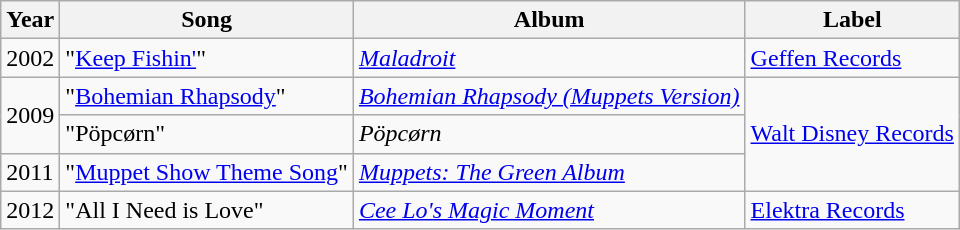<table class="wikitable">
<tr>
<th>Year</th>
<th>Song</th>
<th>Album</th>
<th>Label</th>
</tr>
<tr>
<td rowspan="1">2002</td>
<td>"<a href='#'>Keep Fishin'</a>"</td>
<td><em><a href='#'>Maladroit</a></em></td>
<td rowspan="1"><a href='#'>Geffen Records</a></td>
</tr>
<tr>
<td rowspan="2">2009</td>
<td>"<a href='#'>Bohemian Rhapsody</a>"</td>
<td><em><a href='#'>Bohemian Rhapsody (Muppets Version)</a></em></td>
<td rowspan="3"><a href='#'>Walt Disney Records</a></td>
</tr>
<tr>
<td>"Pöpcørn"</td>
<td><em>Pöpcørn</em></td>
</tr>
<tr>
<td>2011</td>
<td>"<a href='#'>Muppet Show Theme Song</a>"</td>
<td><em><a href='#'>Muppets: The Green Album</a></em></td>
</tr>
<tr>
<td>2012</td>
<td>"All I Need is Love"</td>
<td><em><a href='#'>Cee Lo's Magic Moment</a></em></td>
<td><a href='#'>Elektra Records</a></td>
</tr>
</table>
